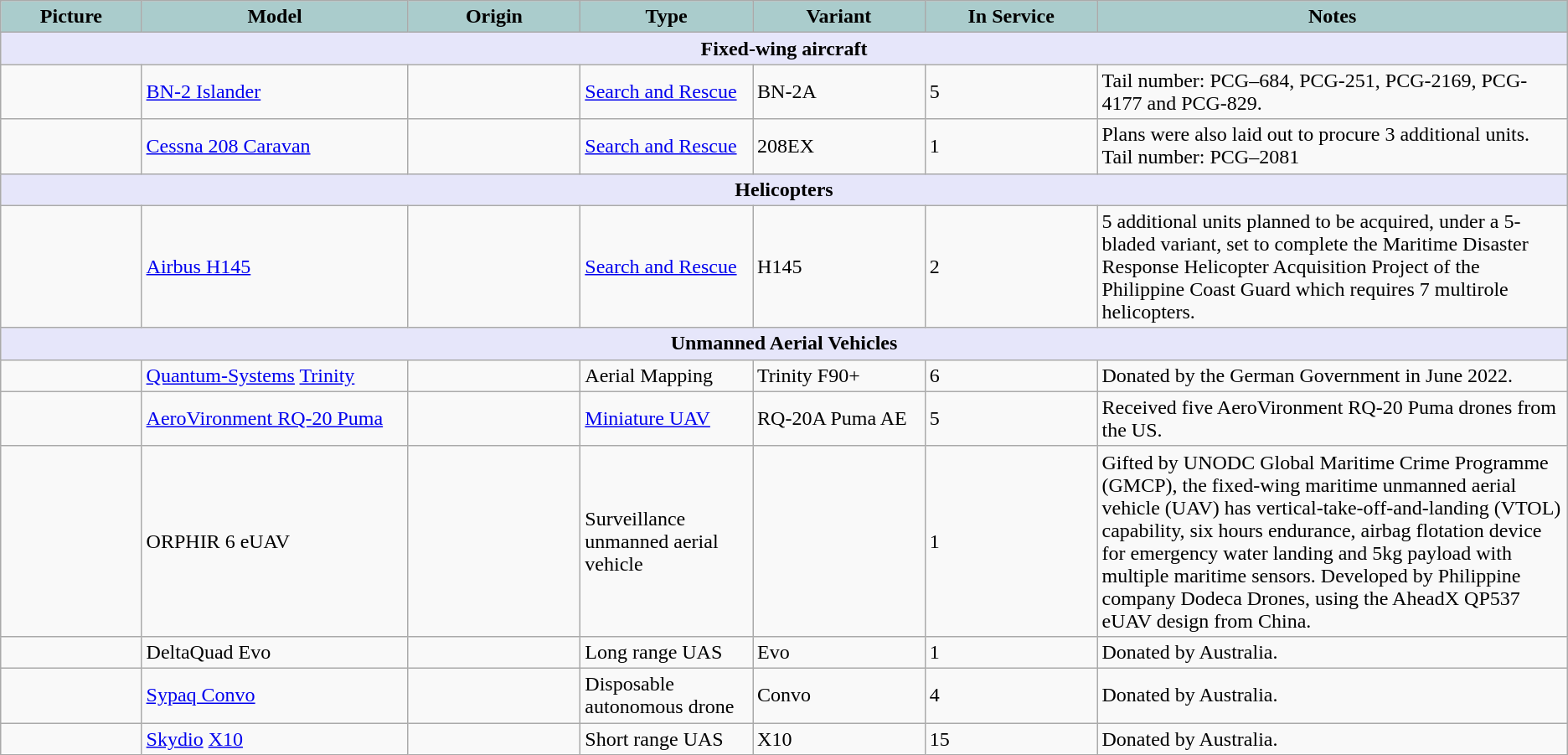<table class="wikitable">
<tr>
<th style="text-align: center; background:#acc; width:9%;">Picture</th>
<th style="text-align: center; background:#acc; width:17%;">Model</th>
<th style="text-align: center; background:#acc; width:11%;">Origin</th>
<th style="text-align: center; background:#acc; width:11%;">Type</th>
<th style="text-align: center; background:#acc; width:11%;">Variant</th>
<th style="text-align: center; background:#acc; width:11%;">In Service</th>
<th style="text-align: center; background:#acc; width:30%;">Notes</th>
</tr>
<tr>
<th style="align: center; background: lavender;" colspan="7">Fixed-wing aircraft</th>
</tr>
<tr>
<td></td>
<td><a href='#'>BN-2 Islander</a></td>
<td></td>
<td><a href='#'>Search and Rescue</a></td>
<td>BN-2A</td>
<td>5</td>
<td>Tail number: PCG–684, PCG-251, PCG-2169, PCG-4177 and PCG-829.</td>
</tr>
<tr>
<td></td>
<td><a href='#'>Cessna 208 Caravan</a></td>
<td></td>
<td><a href='#'>Search and Rescue</a></td>
<td>208EX</td>
<td>1</td>
<td>Plans were also laid out to procure 3 additional units.<br>Tail number: PCG–2081</td>
</tr>
<tr>
<th style="align: center; background: lavender;" colspan="7">Helicopters</th>
</tr>
<tr>
<td></td>
<td><a href='#'>Airbus H145</a></td>
<td></td>
<td><a href='#'>Search and Rescue</a></td>
<td>H145</td>
<td>2</td>
<td>5 additional units planned to be acquired, under a 5-bladed variant, set to complete the Maritime Disaster Response Helicopter Acquisition Project of the Philippine Coast Guard which requires 7 multirole helicopters.</td>
</tr>
<tr>
<th style="align: center; background: lavender;" colspan="7">Unmanned Aerial Vehicles</th>
</tr>
<tr>
<td></td>
<td><a href='#'>Quantum-Systems</a> <a href='#'>Trinity</a></td>
<td></td>
<td>Aerial Mapping</td>
<td>Trinity F90+</td>
<td>6</td>
<td>Donated by the German Government in June 2022.</td>
</tr>
<tr>
<td></td>
<td><a href='#'>AeroVironment RQ-20 Puma</a></td>
<td></td>
<td><a href='#'>Miniature UAV</a></td>
<td>RQ-20A Puma AE</td>
<td>5</td>
<td>Received five AeroVironment RQ-20 Puma drones from the US.</td>
</tr>
<tr>
<td></td>
<td>ORPHIR 6 eUAV</td>
<td></td>
<td>Surveillance unmanned aerial vehicle</td>
<td></td>
<td>1</td>
<td>Gifted by UNODC Global Maritime Crime Programme (GMCP),  the fixed-wing maritime unmanned aerial vehicle (UAV) has vertical-take-off-and-landing (VTOL) capability, six hours endurance, airbag flotation device for emergency water landing and 5kg payload with multiple maritime sensors. Developed by Philippine company Dodeca Drones, using the AheadX QP537 eUAV design from China.</td>
</tr>
<tr>
<td></td>
<td>DeltaQuad Evo</td>
<td><small></small></td>
<td>Long range UAS</td>
<td>Evo</td>
<td>1</td>
<td>Donated by Australia.</td>
</tr>
<tr>
<td></td>
<td><a href='#'>Sypaq Convo</a></td>
<td></td>
<td>Disposable autonomous drone</td>
<td>Convo</td>
<td>4</td>
<td>Donated by Australia.</td>
</tr>
<tr>
<td></td>
<td><a href='#'>Skydio</a> <a href='#'>X10</a></td>
<td></td>
<td>Short range UAS</td>
<td>X10</td>
<td>15</td>
<td>Donated by Australia.</td>
</tr>
</table>
